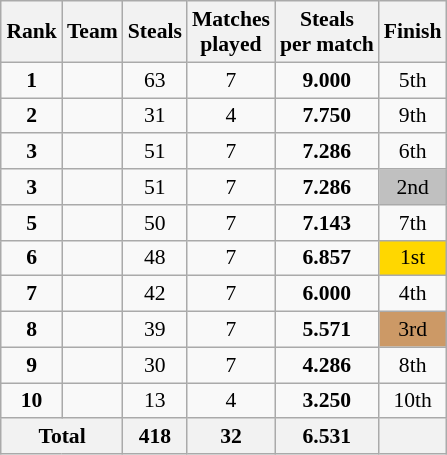<table class="wikitable sortable" style="text-align: center; font-size: 90%; margin-left: 1em;">
<tr>
<th>Rank</th>
<th>Team</th>
<th>Steals</th>
<th>Matches<br>played</th>
<th>Steals<br>per match</th>
<th>Finish</th>
</tr>
<tr>
<td><strong>1</strong></td>
<td style="text-align: left;"></td>
<td>63</td>
<td>7</td>
<td><strong>9.000</strong></td>
<td>5th</td>
</tr>
<tr>
<td><strong>2</strong></td>
<td style="text-align: left;"></td>
<td>31</td>
<td>4</td>
<td><strong>7.750</strong></td>
<td>9th</td>
</tr>
<tr>
<td><strong>3</strong></td>
<td style="text-align: left;"></td>
<td>51</td>
<td>7</td>
<td><strong>7.286</strong></td>
<td>6th</td>
</tr>
<tr>
<td><strong>3</strong></td>
<td style="text-align: left;"></td>
<td>51</td>
<td>7</td>
<td><strong>7.286</strong></td>
<td style="background-color: silver;">2nd</td>
</tr>
<tr>
<td><strong>5</strong></td>
<td style="text-align: left;"></td>
<td>50</td>
<td>7</td>
<td><strong>7.143</strong></td>
<td>7th</td>
</tr>
<tr>
<td><strong>6</strong></td>
<td style="text-align: left;"></td>
<td>48</td>
<td>7</td>
<td><strong>6.857</strong></td>
<td style="background-color: gold;">1st</td>
</tr>
<tr>
<td><strong>7</strong></td>
<td style="text-align: left;"></td>
<td>42</td>
<td>7</td>
<td><strong>6.000</strong></td>
<td>4th</td>
</tr>
<tr>
<td><strong>8</strong></td>
<td style="text-align: left;"></td>
<td>39</td>
<td>7</td>
<td><strong>5.571</strong></td>
<td style="background-color: #cc9966;">3rd</td>
</tr>
<tr>
<td><strong>9</strong></td>
<td style="text-align: left;"></td>
<td>30</td>
<td>7</td>
<td><strong>4.286</strong></td>
<td>8th</td>
</tr>
<tr>
<td><strong>10</strong></td>
<td style="text-align: left;"></td>
<td>13</td>
<td>4</td>
<td><strong>3.250</strong></td>
<td>10th</td>
</tr>
<tr>
<th colspan="2">Total</th>
<th>418</th>
<th>32</th>
<th>6.531</th>
<th></th>
</tr>
</table>
